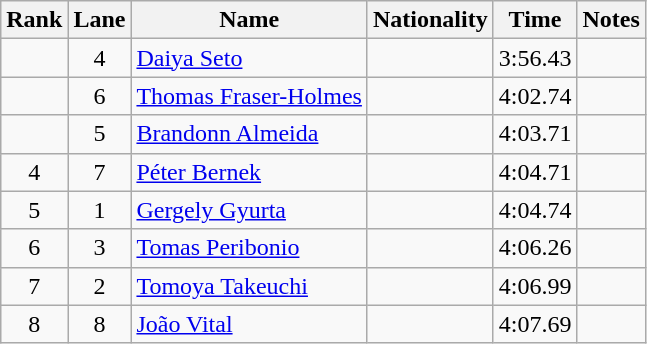<table class="wikitable sortable" style="text-align:center">
<tr>
<th>Rank</th>
<th>Lane</th>
<th>Name</th>
<th>Nationality</th>
<th>Time</th>
<th>Notes</th>
</tr>
<tr>
<td></td>
<td>4</td>
<td align=left><a href='#'>Daiya Seto</a></td>
<td align=left></td>
<td>3:56.43</td>
<td></td>
</tr>
<tr>
<td></td>
<td>6</td>
<td align=left><a href='#'>Thomas Fraser-Holmes</a></td>
<td align=left></td>
<td>4:02.74</td>
<td></td>
</tr>
<tr>
<td></td>
<td>5</td>
<td align=left><a href='#'>Brandonn Almeida</a></td>
<td align=left></td>
<td>4:03.71</td>
<td></td>
</tr>
<tr>
<td>4</td>
<td>7</td>
<td align=left><a href='#'>Péter Bernek</a></td>
<td align=left></td>
<td>4:04.71</td>
<td></td>
</tr>
<tr>
<td>5</td>
<td>1</td>
<td align=left><a href='#'>Gergely Gyurta</a></td>
<td align=left></td>
<td>4:04.74</td>
<td></td>
</tr>
<tr>
<td>6</td>
<td>3</td>
<td align=left><a href='#'>Tomas Peribonio</a></td>
<td align=left></td>
<td>4:06.26</td>
<td></td>
</tr>
<tr>
<td>7</td>
<td>2</td>
<td align=left><a href='#'>Tomoya Takeuchi</a></td>
<td align=left></td>
<td>4:06.99</td>
<td></td>
</tr>
<tr>
<td>8</td>
<td>8</td>
<td align=left><a href='#'>João Vital</a></td>
<td align=left></td>
<td>4:07.69</td>
<td></td>
</tr>
</table>
